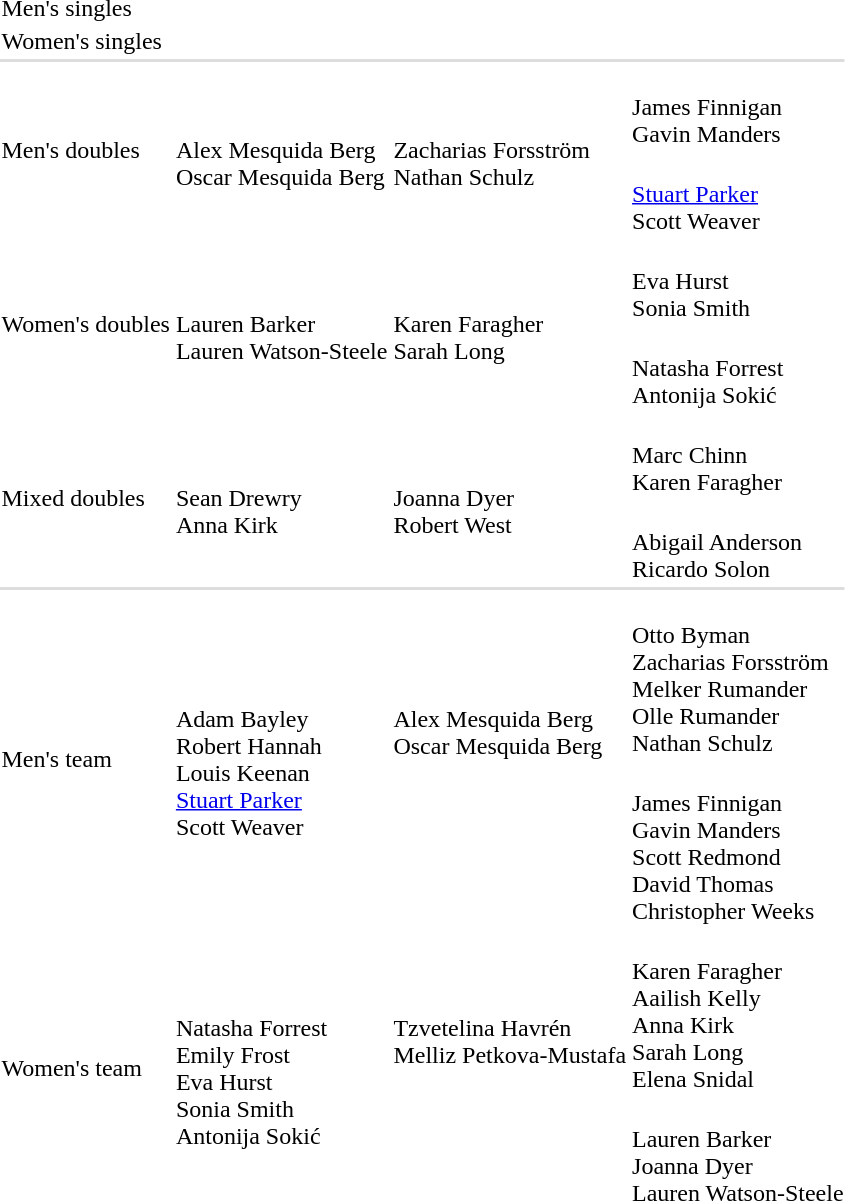<table>
<tr>
<td rowspan=2>Men's singles</td>
<td rowspan=2> </td>
<td rowspan=2></td>
<td></td>
</tr>
<tr>
<td></td>
</tr>
<tr>
<td rowspan=2>Women's singles</td>
<td rowspan=2></td>
<td rowspan=2></td>
<td></td>
</tr>
<tr>
<td></td>
</tr>
<tr bgcolor=#dddddd>
<td colspan=5></td>
</tr>
<tr>
<td rowspan=2>Men's doubles</td>
<td rowspan=2> <br> Alex Mesquida Berg <br> Oscar Mesquida Berg</td>
<td rowspan=2> <br> Zacharias Forsström <br> Nathan Schulz</td>
<td nowrap> <br> James Finnigan <br> Gavin Manders</td>
</tr>
<tr>
<td> <br> <a href='#'>Stuart Parker</a> <br> Scott Weaver</td>
</tr>
<tr>
<td rowspan=2>Women's doubles</td>
<td rowspan=2 nowrap> <br> Lauren Barker <br> Lauren Watson-Steele</td>
<td rowspan=2> <br> Karen Faragher <br> Sarah Long</td>
<td> <br> Eva Hurst <br> Sonia Smith</td>
</tr>
<tr>
<td>  <br> Natasha Forrest <br> Antonija Sokić</td>
</tr>
<tr>
<td rowspan=2>Mixed doubles</td>
<td rowspan=2> <br> Sean Drewry <br> Anna Kirk</td>
<td rowspan=2> <br> Joanna Dyer <br> Robert West</td>
<td> <br> Marc Chinn <br> Karen Faragher</td>
</tr>
<tr>
<td> <br> Abigail Anderson <br> Ricardo Solon</td>
</tr>
<tr bgcolor=#dddddd>
<td colspan=5></td>
</tr>
<tr>
<td rowspan=2>Men's team</td>
<td rowspan=2><br>Adam Bayley<br>Robert Hannah<br>Louis Keenan<br><a href='#'>Stuart Parker</a><br>Scott Weaver</td>
<td rowspan=2><br>Alex Mesquida Berg<br>Oscar Mesquida Berg<br> <br> <br> </td>
<td><br>Otto Byman<br>Zacharias Forsström<br>Melker Rumander<br>Olle Rumander<br>Nathan Schulz</td>
</tr>
<tr>
<td><br>James Finnigan<br>Gavin Manders<br>Scott Redmond<br>David Thomas<br>Christopher Weeks</td>
</tr>
<tr>
<td rowspan=2>Women's team</td>
<td rowspan=2><br>Natasha Forrest<br>Emily Frost<br>Eva Hurst<br>Sonia Smith<br>Antonija Sokić</td>
<td rowspan=2 nowrap><br>Tzvetelina Havrén<br>Melliz Petkova-Mustafa<br> <br> <br> </td>
<td><br>Karen Faragher<br>Aailish Kelly<br>Anna Kirk<br>Sarah Long<br>Elena Snidal</td>
</tr>
<tr>
<td nowrap><br>Lauren Barker<br>Joanna Dyer<br>Lauren Watson-Steele</td>
</tr>
</table>
